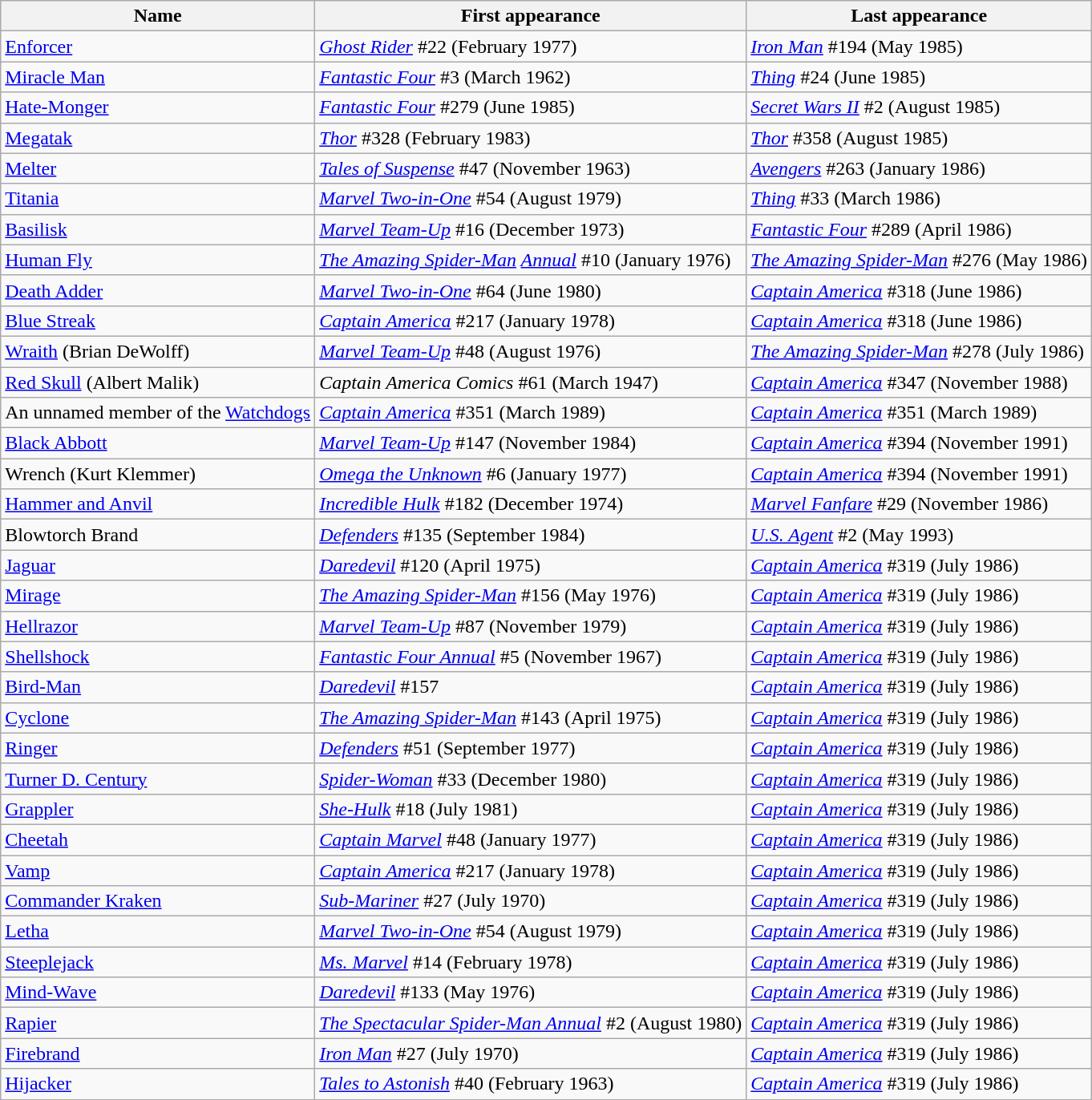<table class="wikitable" border="1">
<tr>
<th>Name</th>
<th>First appearance</th>
<th>Last appearance</th>
</tr>
<tr>
<td><a href='#'>Enforcer</a></td>
<td><em><a href='#'>Ghost Rider</a></em> #22 (February 1977)</td>
<td><em><a href='#'>Iron Man</a></em> #194 (May 1985)</td>
</tr>
<tr>
<td><a href='#'>Miracle Man</a></td>
<td><em><a href='#'>Fantastic Four</a></em> #3 (March 1962)</td>
<td><em><a href='#'>Thing</a></em> #24 (June 1985)</td>
</tr>
<tr>
<td><a href='#'>Hate-Monger</a></td>
<td><em><a href='#'>Fantastic Four</a></em> #279 (June 1985)</td>
<td><em><a href='#'>Secret Wars II</a></em> #2 (August 1985)</td>
</tr>
<tr>
<td><a href='#'>Megatak</a></td>
<td><em><a href='#'>Thor</a></em> #328 (February 1983)</td>
<td><em><a href='#'>Thor</a></em> #358 (August 1985)</td>
</tr>
<tr>
<td><a href='#'>Melter</a></td>
<td><em><a href='#'>Tales of Suspense</a></em> #47 (November 1963)</td>
<td><em><a href='#'>Avengers</a></em> #263 (January 1986)</td>
</tr>
<tr>
<td><a href='#'>Titania</a></td>
<td><em><a href='#'>Marvel Two-in-One</a></em> #54 (August 1979)</td>
<td><em><a href='#'>Thing</a></em> #33 (March 1986)</td>
</tr>
<tr>
<td><a href='#'>Basilisk</a></td>
<td><em><a href='#'>Marvel Team-Up</a></em> #16 (December 1973)</td>
<td><em><a href='#'>Fantastic Four</a></em> #289 (April 1986)</td>
</tr>
<tr>
<td><a href='#'>Human Fly</a></td>
<td><em><a href='#'>The Amazing Spider-Man</a> <a href='#'>Annual</a></em> #10 (January 1976)</td>
<td><em><a href='#'>The Amazing Spider-Man</a></em> #276 (May 1986)</td>
</tr>
<tr>
<td><a href='#'>Death Adder</a></td>
<td><em><a href='#'>Marvel Two-in-One</a></em> #64 (June 1980)</td>
<td><em><a href='#'>Captain America</a></em> #318 (June 1986)</td>
</tr>
<tr>
<td><a href='#'>Blue Streak</a></td>
<td><em><a href='#'>Captain America</a></em> #217 (January 1978)</td>
<td><em><a href='#'>Captain America</a></em> #318 (June 1986)</td>
</tr>
<tr>
<td><a href='#'>Wraith</a> (Brian DeWolff)</td>
<td><em><a href='#'>Marvel Team-Up</a></em> #48 (August 1976)</td>
<td><em><a href='#'>The Amazing Spider-Man</a></em> #278 (July 1986)</td>
</tr>
<tr>
<td><a href='#'>Red Skull</a> (Albert Malik)</td>
<td><em>Captain America Comics</em> #61 (March 1947)</td>
<td><em><a href='#'>Captain America</a></em> #347 (November 1988)</td>
</tr>
<tr>
<td>An unnamed member of the <a href='#'>Watchdogs</a></td>
<td><em><a href='#'>Captain America</a></em> #351 (March 1989)</td>
<td><em><a href='#'>Captain America</a></em> #351 (March 1989)</td>
</tr>
<tr>
<td><a href='#'>Black Abbott</a></td>
<td><em><a href='#'>Marvel Team-Up</a></em> #147 (November 1984)</td>
<td><em><a href='#'>Captain America</a></em> #394 (November 1991)</td>
</tr>
<tr>
<td>Wrench (Kurt Klemmer)</td>
<td><em><a href='#'>Omega the Unknown</a></em> #6 (January 1977)</td>
<td><em><a href='#'>Captain America</a></em> #394 (November 1991)</td>
</tr>
<tr>
<td><a href='#'>Hammer and Anvil</a></td>
<td><em><a href='#'>Incredible Hulk</a></em> #182 (December 1974)</td>
<td><em><a href='#'>Marvel Fanfare</a></em> #29 (November 1986)</td>
</tr>
<tr>
<td><span>Blowtorch Brand</span></td>
<td><em><a href='#'>Defenders</a></em> #135 (September 1984)</td>
<td><em><a href='#'>U.S. Agent</a></em> #2 (May 1993)</td>
</tr>
<tr>
<td><a href='#'>Jaguar</a></td>
<td><em><a href='#'>Daredevil</a></em> #120 (April 1975)</td>
<td><em><a href='#'>Captain America</a></em> #319 (July 1986)</td>
</tr>
<tr>
<td><a href='#'>Mirage</a></td>
<td><em><a href='#'>The Amazing Spider-Man</a></em> #156 (May 1976)</td>
<td><em><a href='#'>Captain America</a></em> #319 (July 1986)</td>
</tr>
<tr>
<td><a href='#'>Hellrazor</a></td>
<td><em><a href='#'>Marvel Team-Up</a></em> #87 (November 1979)</td>
<td><em><a href='#'>Captain America</a></em> #319 (July 1986)</td>
</tr>
<tr>
<td><a href='#'>Shellshock</a></td>
<td><em><a href='#'>Fantastic Four Annual</a></em> #5 (November 1967)</td>
<td><em><a href='#'>Captain America</a></em> #319 (July 1986)</td>
</tr>
<tr>
<td><a href='#'>Bird-Man</a></td>
<td><em><a href='#'>Daredevil</a></em> #157</td>
<td><em><a href='#'>Captain America</a></em> #319 (July 1986)</td>
</tr>
<tr>
<td><a href='#'>Cyclone</a></td>
<td><em><a href='#'>The Amazing Spider-Man</a></em> #143 (April 1975)</td>
<td><em><a href='#'>Captain America</a></em> #319 (July 1986)</td>
</tr>
<tr>
<td><a href='#'>Ringer</a></td>
<td><em><a href='#'>Defenders</a></em> #51 (September 1977)</td>
<td><em><a href='#'>Captain America</a></em> #319 (July 1986)</td>
</tr>
<tr>
<td><a href='#'>Turner D. Century</a></td>
<td><em><a href='#'>Spider-Woman</a></em> #33 (December 1980)</td>
<td><em><a href='#'>Captain America</a></em> #319 (July 1986)</td>
</tr>
<tr>
<td><a href='#'>Grappler</a></td>
<td><em><a href='#'>She-Hulk</a></em> #18 (July 1981)</td>
<td><em><a href='#'>Captain America</a></em> #319 (July 1986)</td>
</tr>
<tr>
<td><a href='#'>Cheetah</a></td>
<td><em><a href='#'>Captain Marvel</a></em> #48 (January 1977)</td>
<td><em><a href='#'>Captain America</a></em> #319 (July 1986)</td>
</tr>
<tr>
<td><a href='#'>Vamp</a></td>
<td><em><a href='#'>Captain America</a></em> #217 (January 1978)</td>
<td><em><a href='#'>Captain America</a></em> #319 (July 1986)</td>
</tr>
<tr>
<td><a href='#'>Commander Kraken</a></td>
<td><em><a href='#'>Sub-Mariner</a></em> #27 (July 1970)</td>
<td><em><a href='#'>Captain America</a></em> #319 (July 1986)</td>
</tr>
<tr>
<td><a href='#'>Letha</a></td>
<td><em><a href='#'>Marvel Two-in-One</a></em> #54 (August 1979)</td>
<td><em><a href='#'>Captain America</a></em> #319 (July 1986)</td>
</tr>
<tr>
<td><a href='#'>Steeplejack</a></td>
<td><em><a href='#'>Ms. Marvel</a></em> #14 (February 1978)</td>
<td><em><a href='#'>Captain America</a></em> #319 (July 1986)</td>
</tr>
<tr>
<td><a href='#'>Mind-Wave</a></td>
<td><em><a href='#'>Daredevil</a></em> #133 (May 1976)</td>
<td><em><a href='#'>Captain America</a></em> #319 (July 1986)</td>
</tr>
<tr>
<td><a href='#'>Rapier</a></td>
<td><em><a href='#'>The Spectacular Spider-Man Annual</a></em> #2 (August 1980)</td>
<td><em><a href='#'>Captain America</a></em> #319 (July 1986)</td>
</tr>
<tr>
<td><a href='#'>Firebrand</a></td>
<td><em><a href='#'>Iron Man</a></em> #27 (July 1970)</td>
<td><em><a href='#'>Captain America</a></em> #319 (July 1986)</td>
</tr>
<tr>
<td><a href='#'>Hijacker</a></td>
<td><em><a href='#'>Tales to Astonish</a></em> #40 (February 1963)</td>
<td><em><a href='#'>Captain America</a></em> #319 (July 1986)</td>
</tr>
</table>
